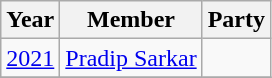<table class="wikitable sortable">
<tr>
<th>Year</th>
<th>Member</th>
<th colspan=2>Party</th>
</tr>
<tr>
<td><a href='#'>2021</a></td>
<td><a href='#'>Pradip Sarkar</a></td>
<td></td>
</tr>
<tr>
</tr>
</table>
